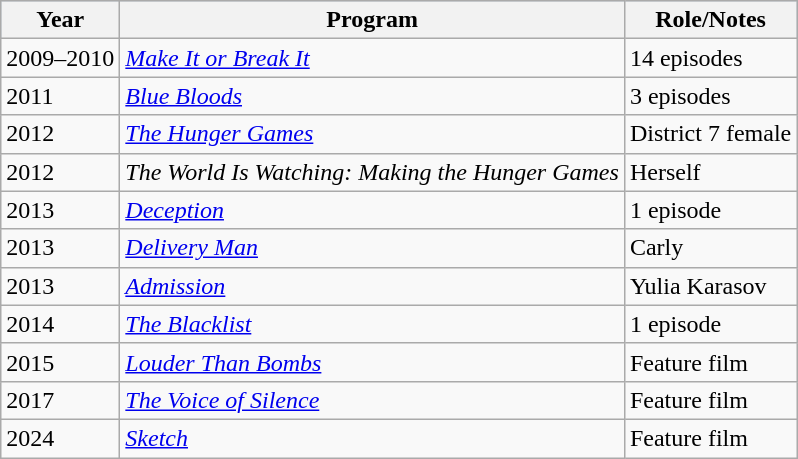<table class="wikitable">
<tr style="background:#b0c4de; text-align:center;">
<th>Year</th>
<th>Program</th>
<th>Role/Notes</th>
</tr>
<tr>
<td>2009–2010</td>
<td><em><a href='#'>Make It or Break It</a></em></td>
<td>14 episodes</td>
</tr>
<tr>
<td>2011</td>
<td><em><a href='#'>Blue Bloods</a></em></td>
<td>3 episodes</td>
</tr>
<tr>
<td>2012</td>
<td><em><a href='#'>The Hunger Games</a></em></td>
<td>District 7 female</td>
</tr>
<tr>
<td>2012</td>
<td><em>The World Is Watching: Making the Hunger Games</em></td>
<td>Herself</td>
</tr>
<tr>
<td>2013</td>
<td><em><a href='#'>Deception</a></em></td>
<td>1 episode</td>
</tr>
<tr>
<td>2013</td>
<td><em><a href='#'>Delivery Man</a></em></td>
<td>Carly</td>
</tr>
<tr>
<td>2013</td>
<td><em><a href='#'>Admission</a></em></td>
<td>Yulia Karasov</td>
</tr>
<tr>
<td>2014</td>
<td><em><a href='#'>The Blacklist</a></em></td>
<td>1 episode</td>
</tr>
<tr>
<td>2015</td>
<td><em><a href='#'>Louder Than Bombs</a></em></td>
<td>Feature film</td>
</tr>
<tr>
<td>2017</td>
<td><em><a href='#'>The Voice of Silence</a></em></td>
<td>Feature film</td>
</tr>
<tr>
<td>2024</td>
<td><em><a href='#'>Sketch</a></em></td>
<td>Feature film</td>
</tr>
</table>
